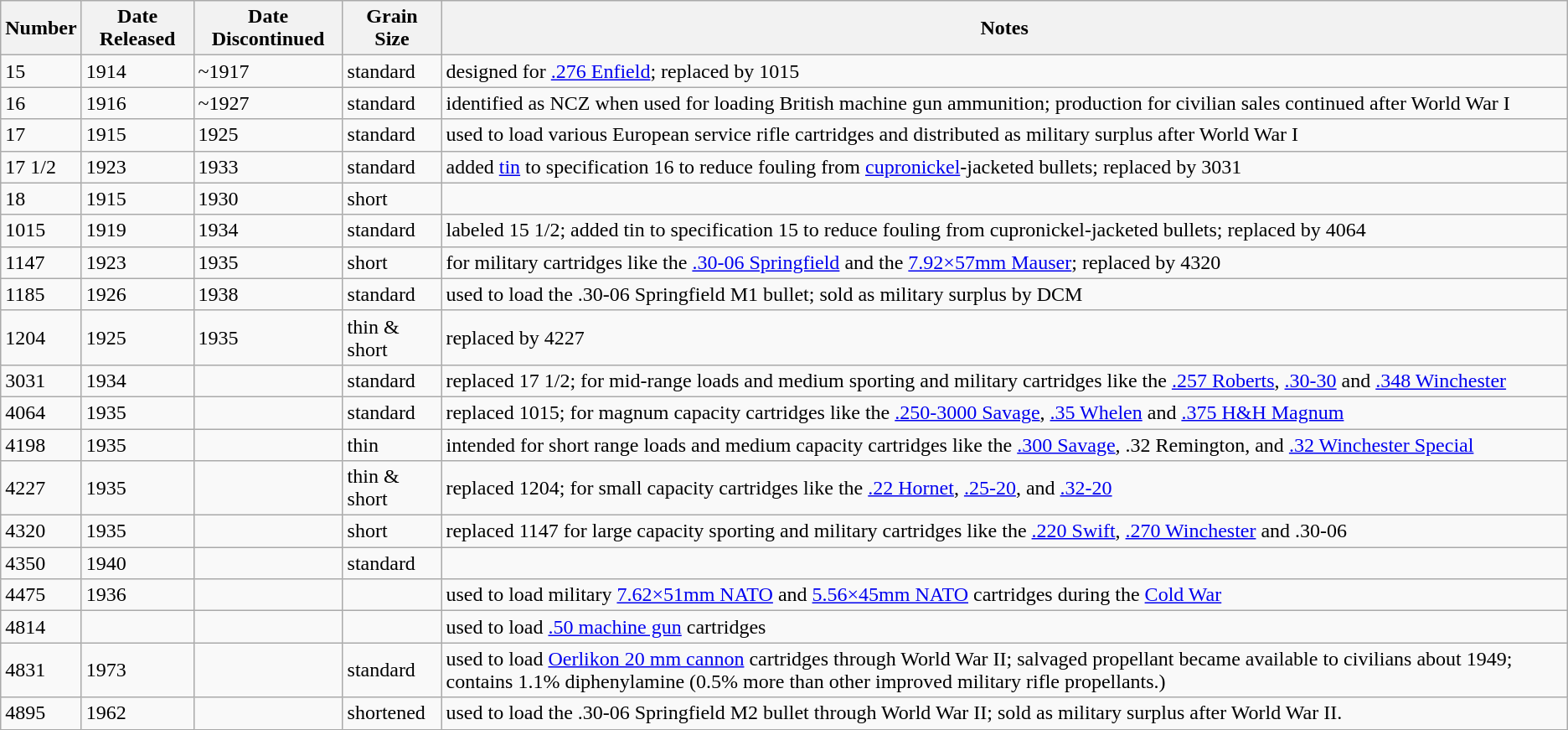<table class="wikitable sortable">
<tr>
<th>Number</th>
<th>Date Released</th>
<th>Date Discontinued</th>
<th>Grain Size</th>
<th>Notes</th>
</tr>
<tr>
<td>15</td>
<td>1914</td>
<td>~1917</td>
<td>standard</td>
<td>designed for <a href='#'>.276 Enfield</a>; replaced by 1015</td>
</tr>
<tr>
<td>16</td>
<td>1916</td>
<td>~1927</td>
<td>standard</td>
<td>identified as NCZ when used for loading British machine gun ammunition; production for civilian sales continued after World War I</td>
</tr>
<tr>
<td>17</td>
<td>1915</td>
<td>1925</td>
<td>standard</td>
<td>used to load various European service rifle cartridges and distributed as military surplus after World War I</td>
</tr>
<tr>
<td>17 1/2</td>
<td>1923</td>
<td>1933</td>
<td>standard</td>
<td>added <a href='#'>tin</a> to specification 16 to reduce fouling from <a href='#'>cupronickel</a>-jacketed bullets; replaced by 3031 </td>
</tr>
<tr>
<td>18</td>
<td>1915</td>
<td>1930</td>
<td>short</td>
<td></td>
</tr>
<tr>
<td>1015</td>
<td>1919</td>
<td>1934</td>
<td>standard</td>
<td>labeled 15 1/2; added tin to specification 15 to reduce fouling from cupronickel-jacketed bullets; replaced by 4064</td>
</tr>
<tr>
<td>1147</td>
<td>1923</td>
<td>1935</td>
<td>short</td>
<td>for military cartridges like the <a href='#'>.30-06 Springfield</a> and the <a href='#'>7.92×57mm Mauser</a>; replaced by 4320</td>
</tr>
<tr>
<td>1185</td>
<td>1926</td>
<td>1938</td>
<td>standard</td>
<td>used to load the  .30-06 Springfield M1 bullet; sold as military surplus by DCM</td>
</tr>
<tr>
<td>1204</td>
<td>1925</td>
<td>1935</td>
<td>thin & short</td>
<td>replaced by 4227</td>
</tr>
<tr>
<td>3031</td>
<td>1934</td>
<td></td>
<td>standard</td>
<td>replaced 17 1/2; for mid-range loads and medium sporting and military cartridges like the <a href='#'>.257 Roberts</a>, <a href='#'>.30-30</a> and <a href='#'>.348 Winchester</a></td>
</tr>
<tr>
<td>4064</td>
<td>1935</td>
<td></td>
<td>standard</td>
<td>replaced 1015; for magnum capacity cartridges like the <a href='#'>.250-3000 Savage</a>, <a href='#'>.35 Whelen</a> and <a href='#'>.375 H&H Magnum</a></td>
</tr>
<tr>
<td>4198</td>
<td>1935</td>
<td></td>
<td>thin</td>
<td>intended for short range loads and medium capacity cartridges like the <a href='#'>.300 Savage</a>, .32 Remington, and <a href='#'>.32 Winchester Special</a></td>
</tr>
<tr>
<td>4227</td>
<td>1935</td>
<td></td>
<td>thin & short</td>
<td>replaced 1204; for small capacity cartridges like the <a href='#'>.22 Hornet</a>, <a href='#'>.25-20</a>, and <a href='#'>.32-20</a></td>
</tr>
<tr>
<td>4320</td>
<td>1935</td>
<td></td>
<td>short</td>
<td>replaced 1147 for large capacity sporting and military cartridges like the <a href='#'>.220 Swift</a>, <a href='#'>.270 Winchester</a> and .30-06</td>
</tr>
<tr>
<td>4350</td>
<td>1940</td>
<td></td>
<td>standard</td>
<td></td>
</tr>
<tr>
<td>4475</td>
<td>1936</td>
<td></td>
<td></td>
<td>used to load military <a href='#'>7.62×51mm NATO</a> and <a href='#'>5.56×45mm NATO</a> cartridges during the <a href='#'>Cold War</a></td>
</tr>
<tr>
<td>4814</td>
<td></td>
<td></td>
<td></td>
<td>used to load <a href='#'>.50 machine gun</a> cartridges</td>
</tr>
<tr>
<td>4831</td>
<td>1973</td>
<td></td>
<td>standard</td>
<td>used to load <a href='#'>Oerlikon 20 mm cannon</a> cartridges through World War II; salvaged propellant became available to civilians about 1949; contains 1.1% diphenylamine (0.5% more than other improved military rifle propellants.)</td>
</tr>
<tr>
<td>4895</td>
<td>1962</td>
<td></td>
<td>shortened</td>
<td>used to load the  .30-06 Springfield M2 bullet through World War II; sold as military surplus after World War II.</td>
</tr>
</table>
